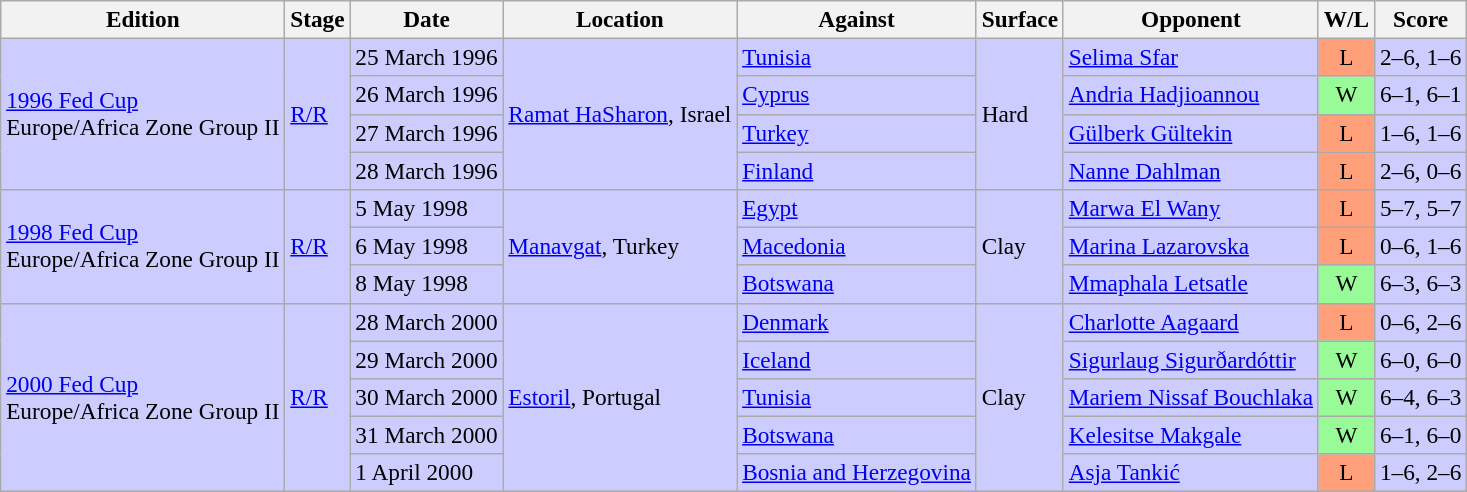<table class=wikitable style=font-size:97%>
<tr>
<th>Edition</th>
<th>Stage</th>
<th>Date</th>
<th>Location</th>
<th>Against</th>
<th>Surface</th>
<th>Opponent</th>
<th>W/L</th>
<th>Score</th>
</tr>
<tr style="background:#ccf;">
<td rowspan="4"><a href='#'>1996 Fed Cup</a> <br> Europe/Africa Zone Group II</td>
<td rowspan="4"><a href='#'>R/R</a></td>
<td>25 March 1996</td>
<td rowspan="4"><a href='#'>Ramat HaSharon</a>, Israel</td>
<td> <a href='#'>Tunisia</a></td>
<td rowspan="4">Hard</td>
<td> <a href='#'>Selima Sfar</a></td>
<td style="text-align:center; background:#ffa07a;">L</td>
<td>2–6, 1–6</td>
</tr>
<tr style="background:#ccf;">
<td>26 March 1996</td>
<td> <a href='#'>Cyprus</a></td>
<td> <a href='#'>Andria Hadjioannou</a></td>
<td style="text-align:center; background:#98fb98;">W</td>
<td>6–1, 6–1</td>
</tr>
<tr style="background:#ccf;">
<td>27 March 1996</td>
<td> <a href='#'>Turkey</a></td>
<td> <a href='#'>Gülberk Gültekin</a></td>
<td style="text-align:center; background:#ffa07a;">L</td>
<td>1–6, 1–6</td>
</tr>
<tr style="background:#ccf;">
<td>28 March 1996</td>
<td> <a href='#'>Finland</a></td>
<td> <a href='#'>Nanne Dahlman</a></td>
<td style="text-align:center; background:#ffa07a;">L</td>
<td>2–6, 0–6</td>
</tr>
<tr style="background:#ccf;">
<td rowspan="3"><a href='#'>1998 Fed Cup</a> <br> Europe/Africa Zone Group II</td>
<td rowspan="3"><a href='#'>R/R</a></td>
<td>5 May 1998</td>
<td rowspan="3"><a href='#'>Manavgat</a>, Turkey</td>
<td> <a href='#'>Egypt</a></td>
<td rowspan="3">Clay</td>
<td> <a href='#'>Marwa El Wany</a></td>
<td style="text-align:center; background:#ffa07a;">L</td>
<td>5–7, 5–7</td>
</tr>
<tr style="background:#ccf;">
<td>6 May 1998</td>
<td> <a href='#'>Macedonia</a></td>
<td> <a href='#'>Marina Lazarovska</a></td>
<td style="text-align:center; background:#ffa07a;">L</td>
<td>0–6, 1–6</td>
</tr>
<tr style="background:#ccf;">
<td>8 May 1998</td>
<td> <a href='#'>Botswana</a></td>
<td> <a href='#'>Mmaphala Letsatle</a></td>
<td style="text-align:center; background:#98fb98;">W</td>
<td>6–3, 6–3</td>
</tr>
<tr style="background:#ccf;">
<td rowspan="5"><a href='#'>2000 Fed Cup</a> <br> Europe/Africa Zone Group II</td>
<td rowspan="5"><a href='#'>R/R</a></td>
<td>28 March 2000</td>
<td rowspan="5"><a href='#'>Estoril</a>, Portugal</td>
<td> <a href='#'>Denmark</a></td>
<td rowspan="5">Clay</td>
<td> <a href='#'>Charlotte Aagaard</a></td>
<td style="text-align:center; background:#ffa07a;">L</td>
<td>0–6, 2–6</td>
</tr>
<tr style="background:#ccf;">
<td>29 March 2000</td>
<td> <a href='#'>Iceland</a></td>
<td> <a href='#'>Sigurlaug Sigurðardóttir</a></td>
<td style="text-align:center; background:#98fb98;">W</td>
<td>6–0, 6–0</td>
</tr>
<tr style="background:#ccf;">
<td>30 March 2000</td>
<td> <a href='#'>Tunisia</a></td>
<td> <a href='#'>Mariem Nissaf Bouchlaka</a></td>
<td style="text-align:center; background:#98fb98;">W</td>
<td>6–4, 6–3</td>
</tr>
<tr style="background:#ccf;">
<td>31 March 2000</td>
<td> <a href='#'>Botswana</a></td>
<td> <a href='#'>Kelesitse Makgale</a></td>
<td style="text-align:center; background:#98fb98;">W</td>
<td>6–1, 6–0</td>
</tr>
<tr style="background:#ccf;">
<td>1 April 2000</td>
<td> <a href='#'>Bosnia and Herzegovina</a></td>
<td> <a href='#'>Asja Tankić</a></td>
<td style="text-align:center; background:#ffa07a;">L</td>
<td>1–6, 2–6</td>
</tr>
</table>
